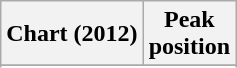<table class="wikitable sortable plainrowheaders">
<tr>
<th scope="col">Chart (2012)</th>
<th scope="col">Peak<br>position</th>
</tr>
<tr>
</tr>
<tr>
</tr>
<tr>
</tr>
</table>
